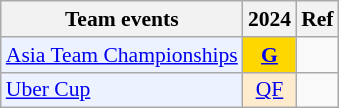<table style='font-size: 90%; text-align:center;' class='wikitable'>
<tr>
<th>Team events</th>
<th>2024</th>
<th>Ref</th>
</tr>
<tr>
<td bgcolor="#ECF2FF"; align="left"><a href='#'>Asia Team Championships</a></td>
<td bgcolor=Gold><a href='#'><strong>G</strong></a></td>
<td></td>
</tr>
<tr>
<td bgcolor="#ECF2FF"; align="left"><a href='#'>Uber Cup</a></td>
<td bgcolor=FFEBCD><a href='#'>QF</a></td>
<td></td>
</tr>
</table>
